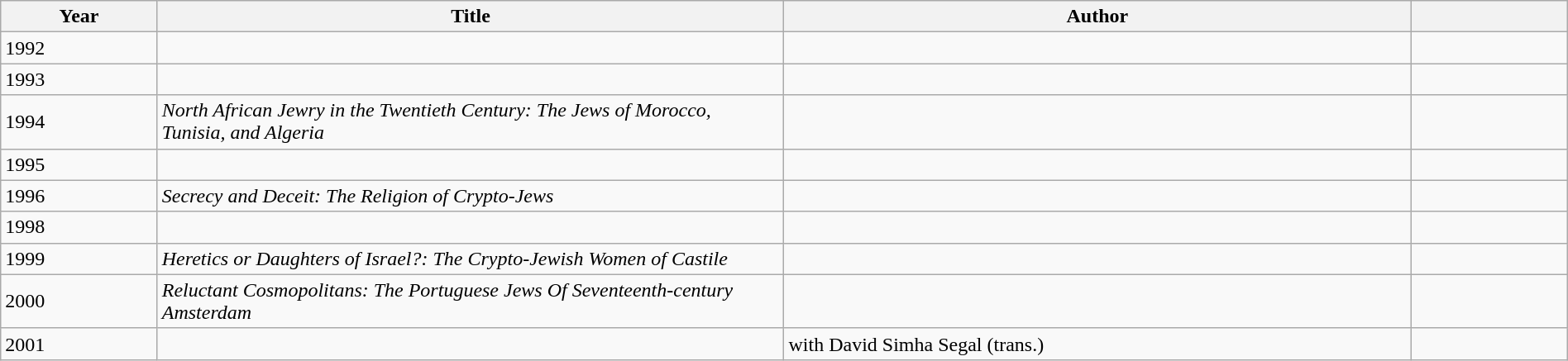<table class="wikitable sortable" style="width:100%">
<tr>
<th scope="col" style="width:10%">Year</th>
<th scope="col" style="width:40%">Title</th>
<th scope="col" style="width:40%">Author</th>
<th scope="col" style="width:10%"></th>
</tr>
<tr>
<td>1992</td>
<td><em></em></td>
<td></td>
<td></td>
</tr>
<tr>
<td>1993</td>
<td><em></em></td>
<td></td>
<td></td>
</tr>
<tr>
<td>1994</td>
<td><em>North African Jewry in the Twentieth Century: The Jews of Morocco, Tunisia, and Algeria</em></td>
<td></td>
<td></td>
</tr>
<tr>
<td>1995</td>
<td><em></em></td>
<td></td>
<td></td>
</tr>
<tr>
<td>1996</td>
<td><em>Secrecy and Deceit: The Religion of Crypto-Jews</em></td>
<td></td>
<td></td>
</tr>
<tr>
<td>1998</td>
<td><em></em></td>
<td></td>
<td></td>
</tr>
<tr>
<td>1999</td>
<td><em>Heretics or Daughters of Israel?: The Crypto-Jewish Women of Castile</em></td>
<td></td>
<td></td>
</tr>
<tr>
<td>2000</td>
<td><em>Reluctant Cosmopolitans: The Portuguese Jews Of Seventeenth-century Amsterdam</em></td>
<td></td>
<td></td>
</tr>
<tr>
<td>2001</td>
<td></td>
<td> with David Simha Segal (trans.)</td>
<td></td>
</tr>
</table>
